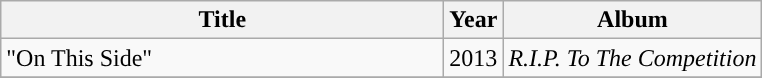<table class="wikitable" style="text-align:">
<tr>
<th scope="col" rowspan="1" style="width:18em;">Title</th>
<th scope="col" rowspan="1">Year</th>
<th scope="col" rowspan="1">Album</th>
</tr>
<tr>
<td>"On This Side" <br></td>
<td>2013</td>
<td><em>R.I.P. To The Competition</em></td>
</tr>
<tr>
</tr>
</table>
